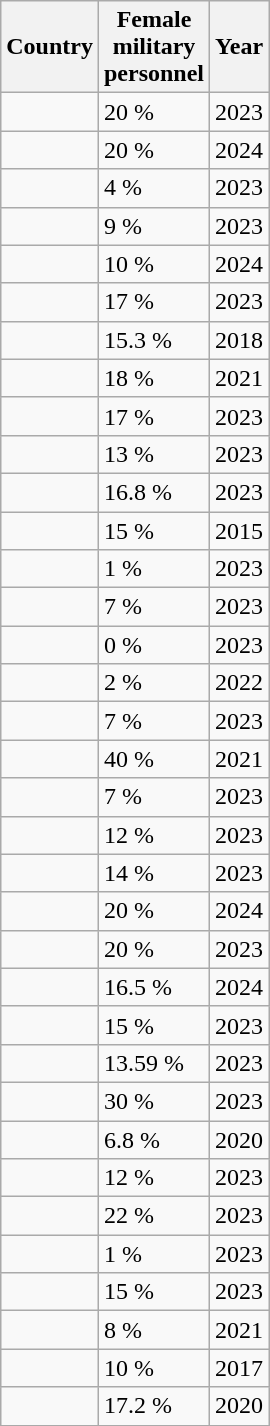<table class="wikitable sortable sticky-header defaultright col1left">
<tr>
<th>Country</th>
<th>Female<br>military<br>personnel</th>
<th>Year</th>
</tr>
<tr>
<td></td>
<td>20 %</td>
<td>2023</td>
</tr>
<tr>
<td></td>
<td>20 %</td>
<td>2024</td>
</tr>
<tr>
<td></td>
<td>4 %</td>
<td>2023</td>
</tr>
<tr>
<td></td>
<td>9 %</td>
<td>2023</td>
</tr>
<tr>
<td></td>
<td>10 %</td>
<td>2024</td>
</tr>
<tr>
<td></td>
<td>17 %</td>
<td>2023</td>
</tr>
<tr>
<td></td>
<td>15.3 %</td>
<td>2018</td>
</tr>
<tr>
<td></td>
<td>18 %</td>
<td>2021</td>
</tr>
<tr>
<td></td>
<td>17 %</td>
<td>2023</td>
</tr>
<tr>
<td></td>
<td>13 %</td>
<td>2023</td>
</tr>
<tr>
<td></td>
<td>16.8 %</td>
<td>2023</td>
</tr>
<tr>
<td></td>
<td>15 %</td>
<td>2015</td>
</tr>
<tr>
<td></td>
<td>1 %</td>
<td>2023</td>
</tr>
<tr>
<td></td>
<td>7 %</td>
<td>2023</td>
</tr>
<tr>
<td></td>
<td>0 %</td>
<td>2023</td>
</tr>
<tr>
<td></td>
<td>2 %</td>
<td>2022</td>
</tr>
<tr>
<td></td>
<td>7 %</td>
<td>2023</td>
</tr>
<tr>
<td></td>
<td>40 %</td>
<td>2021</td>
</tr>
<tr>
<td></td>
<td>7 %</td>
<td>2023</td>
</tr>
<tr>
<td></td>
<td>12 %</td>
<td>2023</td>
</tr>
<tr>
<td></td>
<td>14 %</td>
<td>2023</td>
</tr>
<tr>
<td></td>
<td>20 %</td>
<td>2024</td>
</tr>
<tr>
<td></td>
<td>20 %</td>
<td>2023</td>
</tr>
<tr>
<td></td>
<td>16.5 %</td>
<td>2024</td>
</tr>
<tr>
<td></td>
<td>15 %</td>
<td>2023</td>
</tr>
<tr>
<td></td>
<td>13.59 %</td>
<td>2023</td>
</tr>
<tr>
<td></td>
<td>30 %</td>
<td>2023</td>
</tr>
<tr>
<td></td>
<td>6.8 %</td>
<td>2020</td>
</tr>
<tr>
<td></td>
<td>12 %</td>
<td>2023</td>
</tr>
<tr>
<td></td>
<td>22 %</td>
<td>2023</td>
</tr>
<tr>
<td></td>
<td>1 %</td>
<td>2023</td>
</tr>
<tr>
<td></td>
<td>15 %</td>
<td>2023</td>
</tr>
<tr>
<td></td>
<td>8 %</td>
<td>2021</td>
</tr>
<tr>
<td></td>
<td>10 %</td>
<td>2017</td>
</tr>
<tr>
<td></td>
<td>17.2 %</td>
<td>2020</td>
</tr>
</table>
